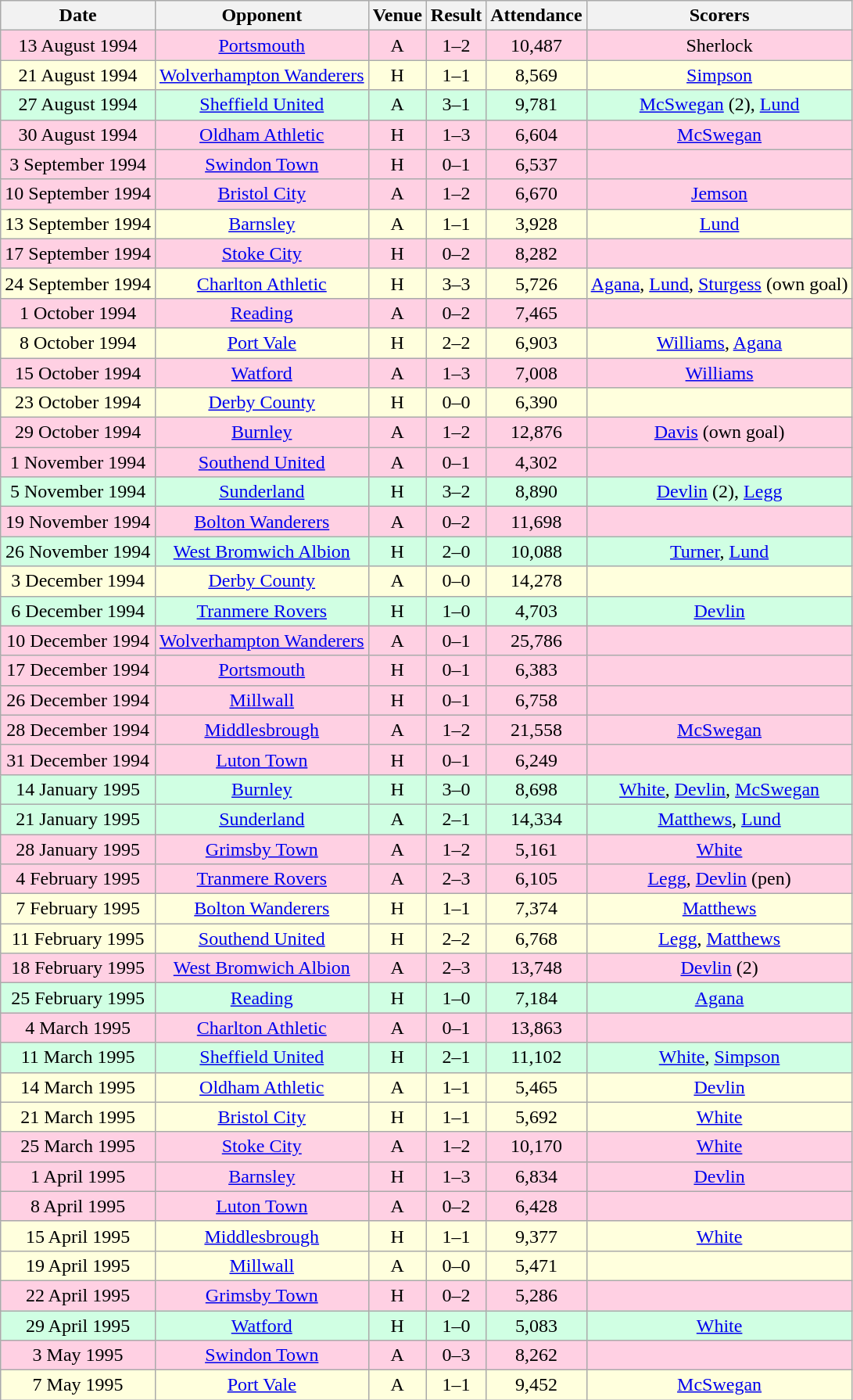<table class="wikitable sortable" style="font-size:100%; text-align:center">
<tr>
<th>Date</th>
<th>Opponent</th>
<th>Venue</th>
<th>Result</th>
<th>Attendance</th>
<th>Scorers</th>
</tr>
<tr style="background-color: #ffd0e3;">
<td>13 August 1994</td>
<td><a href='#'>Portsmouth</a></td>
<td>A</td>
<td>1–2</td>
<td>10,487</td>
<td>Sherlock</td>
</tr>
<tr style="background-color: #ffffdd;">
<td>21 August 1994</td>
<td><a href='#'>Wolverhampton Wanderers</a></td>
<td>H</td>
<td>1–1</td>
<td>8,569</td>
<td><a href='#'>Simpson</a></td>
</tr>
<tr style="background-color: #d0ffe3;">
<td>27 August 1994</td>
<td><a href='#'>Sheffield United</a></td>
<td>A</td>
<td>3–1</td>
<td>9,781</td>
<td><a href='#'>McSwegan</a> (2), <a href='#'>Lund</a></td>
</tr>
<tr style="background-color: #ffd0e3;">
<td>30 August 1994</td>
<td><a href='#'>Oldham Athletic</a></td>
<td>H</td>
<td>1–3</td>
<td>6,604</td>
<td><a href='#'>McSwegan</a></td>
</tr>
<tr style="background-color: #ffd0e3;">
<td>3 September 1994</td>
<td><a href='#'>Swindon Town</a></td>
<td>H</td>
<td>0–1</td>
<td>6,537</td>
<td></td>
</tr>
<tr style="background-color: #ffd0e3;">
<td>10 September 1994</td>
<td><a href='#'>Bristol City</a></td>
<td>A</td>
<td>1–2</td>
<td>6,670</td>
<td><a href='#'>Jemson</a></td>
</tr>
<tr style="background-color: #ffffdd;">
<td>13 September 1994</td>
<td><a href='#'>Barnsley</a></td>
<td>A</td>
<td>1–1</td>
<td>3,928</td>
<td><a href='#'>Lund</a></td>
</tr>
<tr style="background-color: #ffd0e3;">
<td>17 September 1994</td>
<td><a href='#'>Stoke City</a></td>
<td>H</td>
<td>0–2</td>
<td>8,282</td>
<td></td>
</tr>
<tr style="background-color: #ffffdd;">
<td>24 September 1994</td>
<td><a href='#'>Charlton Athletic</a></td>
<td>H</td>
<td>3–3</td>
<td>5,726</td>
<td><a href='#'>Agana</a>, <a href='#'>Lund</a>, <a href='#'>Sturgess</a> (own goal)</td>
</tr>
<tr style="background-color: #ffd0e3;">
<td>1 October 1994</td>
<td><a href='#'>Reading</a></td>
<td>A</td>
<td>0–2</td>
<td>7,465</td>
<td></td>
</tr>
<tr style="background-color: #ffffdd;">
<td>8 October 1994</td>
<td><a href='#'>Port Vale</a></td>
<td>H</td>
<td>2–2</td>
<td>6,903</td>
<td><a href='#'>Williams</a>, <a href='#'>Agana</a></td>
</tr>
<tr style="background-color: #ffd0e3;">
<td>15 October 1994</td>
<td><a href='#'>Watford</a></td>
<td>A</td>
<td>1–3</td>
<td>7,008</td>
<td><a href='#'>Williams</a></td>
</tr>
<tr style="background-color: #ffffdd;">
<td>23 October 1994</td>
<td><a href='#'>Derby County</a></td>
<td>H</td>
<td>0–0</td>
<td>6,390</td>
<td></td>
</tr>
<tr style="background-color: #ffd0e3;">
<td>29 October 1994</td>
<td><a href='#'>Burnley</a></td>
<td>A</td>
<td>1–2</td>
<td>12,876</td>
<td><a href='#'>Davis</a> (own goal)</td>
</tr>
<tr style="background-color: #ffd0e3;">
<td>1 November 1994</td>
<td><a href='#'>Southend United</a></td>
<td>A</td>
<td>0–1</td>
<td>4,302</td>
<td></td>
</tr>
<tr style="background-color: #d0ffe3;">
<td>5 November 1994</td>
<td><a href='#'>Sunderland</a></td>
<td>H</td>
<td>3–2</td>
<td>8,890</td>
<td><a href='#'>Devlin</a> (2), <a href='#'>Legg</a></td>
</tr>
<tr style="background-color: #ffd0e3;">
<td>19 November 1994</td>
<td><a href='#'>Bolton Wanderers</a></td>
<td>A</td>
<td>0–2</td>
<td>11,698</td>
<td></td>
</tr>
<tr style="background-color: #d0ffe3;">
<td>26 November 1994</td>
<td><a href='#'>West Bromwich Albion</a></td>
<td>H</td>
<td>2–0</td>
<td>10,088</td>
<td><a href='#'>Turner</a>, <a href='#'>Lund</a></td>
</tr>
<tr style="background-color: #ffffdd;">
<td>3 December 1994</td>
<td><a href='#'>Derby County</a></td>
<td>A</td>
<td>0–0</td>
<td>14,278</td>
<td></td>
</tr>
<tr style="background-color: #d0ffe3;">
<td>6 December 1994</td>
<td><a href='#'>Tranmere Rovers</a></td>
<td>H</td>
<td>1–0</td>
<td>4,703</td>
<td><a href='#'>Devlin</a></td>
</tr>
<tr style="background-color: #ffd0e3;">
<td>10 December 1994</td>
<td><a href='#'>Wolverhampton Wanderers</a></td>
<td>A</td>
<td>0–1</td>
<td>25,786</td>
<td></td>
</tr>
<tr style="background-color: #ffd0e3;">
<td>17 December 1994</td>
<td><a href='#'>Portsmouth</a></td>
<td>H</td>
<td>0–1</td>
<td>6,383</td>
<td></td>
</tr>
<tr style="background-color: #ffd0e3;">
<td>26 December 1994</td>
<td><a href='#'>Millwall</a></td>
<td>H</td>
<td>0–1</td>
<td>6,758</td>
<td></td>
</tr>
<tr style="background-color: #ffd0e3;">
<td>28 December 1994</td>
<td><a href='#'>Middlesbrough</a></td>
<td>A</td>
<td>1–2</td>
<td>21,558</td>
<td><a href='#'>McSwegan</a></td>
</tr>
<tr style="background-color: #ffd0e3;">
<td>31 December 1994</td>
<td><a href='#'>Luton Town</a></td>
<td>H</td>
<td>0–1</td>
<td>6,249</td>
<td></td>
</tr>
<tr style="background-color: #d0ffe3;">
<td>14 January 1995</td>
<td><a href='#'>Burnley</a></td>
<td>H</td>
<td>3–0</td>
<td>8,698</td>
<td><a href='#'>White</a>, <a href='#'>Devlin</a>, <a href='#'>McSwegan</a></td>
</tr>
<tr style="background-color: #d0ffe3;">
<td>21 January 1995</td>
<td><a href='#'>Sunderland</a></td>
<td>A</td>
<td>2–1</td>
<td>14,334</td>
<td><a href='#'>Matthews</a>, <a href='#'>Lund</a></td>
</tr>
<tr style="background-color: #ffd0e3;">
<td>28 January 1995</td>
<td><a href='#'>Grimsby Town</a></td>
<td>A</td>
<td>1–2</td>
<td>5,161</td>
<td><a href='#'>White</a></td>
</tr>
<tr style="background-color: #ffd0e3;">
<td>4 February 1995</td>
<td><a href='#'>Tranmere Rovers</a></td>
<td>A</td>
<td>2–3</td>
<td>6,105</td>
<td><a href='#'>Legg</a>, <a href='#'>Devlin</a> (pen)</td>
</tr>
<tr style="background-color: #ffffdd;">
<td>7 February 1995</td>
<td><a href='#'>Bolton Wanderers</a></td>
<td>H</td>
<td>1–1</td>
<td>7,374</td>
<td><a href='#'>Matthews</a></td>
</tr>
<tr style="background-color: #ffffdd;">
<td>11 February 1995</td>
<td><a href='#'>Southend United</a></td>
<td>H</td>
<td>2–2</td>
<td>6,768</td>
<td><a href='#'>Legg</a>, <a href='#'>Matthews</a></td>
</tr>
<tr style="background-color: #ffd0e3;">
<td>18 February 1995</td>
<td><a href='#'>West Bromwich Albion</a></td>
<td>A</td>
<td>2–3</td>
<td>13,748</td>
<td><a href='#'>Devlin</a> (2)</td>
</tr>
<tr style="background-color: #d0ffe3;">
<td>25 February 1995</td>
<td><a href='#'>Reading</a></td>
<td>H</td>
<td>1–0</td>
<td>7,184</td>
<td><a href='#'>Agana</a></td>
</tr>
<tr style="background-color: #ffd0e3;">
<td>4 March 1995</td>
<td><a href='#'>Charlton Athletic</a></td>
<td>A</td>
<td>0–1</td>
<td>13,863</td>
<td></td>
</tr>
<tr style="background-color: #d0ffe3;">
<td>11 March 1995</td>
<td><a href='#'>Sheffield United</a></td>
<td>H</td>
<td>2–1</td>
<td>11,102</td>
<td><a href='#'>White</a>, <a href='#'>Simpson</a></td>
</tr>
<tr style="background-color: #ffffdd;">
<td>14 March 1995</td>
<td><a href='#'>Oldham Athletic</a></td>
<td>A</td>
<td>1–1</td>
<td>5,465</td>
<td><a href='#'>Devlin</a></td>
</tr>
<tr style="background-color: #ffffdd;">
<td>21 March 1995</td>
<td><a href='#'>Bristol City</a></td>
<td>H</td>
<td>1–1</td>
<td>5,692</td>
<td><a href='#'>White</a></td>
</tr>
<tr style="background-color: #ffd0e3;">
<td>25 March 1995</td>
<td><a href='#'>Stoke City</a></td>
<td>A</td>
<td>1–2</td>
<td>10,170</td>
<td><a href='#'>White</a></td>
</tr>
<tr style="background-color: #ffd0e3;">
<td>1 April 1995</td>
<td><a href='#'>Barnsley</a></td>
<td>H</td>
<td>1–3</td>
<td>6,834</td>
<td><a href='#'>Devlin</a></td>
</tr>
<tr style="background-color: #ffd0e3;">
<td>8 April 1995</td>
<td><a href='#'>Luton Town</a></td>
<td>A</td>
<td>0–2</td>
<td>6,428</td>
<td></td>
</tr>
<tr style="background-color: #ffffdd;">
<td>15 April 1995</td>
<td><a href='#'>Middlesbrough</a></td>
<td>H</td>
<td>1–1</td>
<td>9,377</td>
<td><a href='#'>White</a></td>
</tr>
<tr style="background-color: #ffffdd;">
<td>19 April 1995</td>
<td><a href='#'>Millwall</a></td>
<td>A</td>
<td>0–0</td>
<td>5,471</td>
<td></td>
</tr>
<tr style="background-color: #ffd0e3;">
<td>22 April 1995</td>
<td><a href='#'>Grimsby Town</a></td>
<td>H</td>
<td>0–2</td>
<td>5,286</td>
<td></td>
</tr>
<tr style="background-color: #d0ffe3;">
<td>29 April 1995</td>
<td><a href='#'>Watford</a></td>
<td>H</td>
<td>1–0</td>
<td>5,083</td>
<td><a href='#'>White</a></td>
</tr>
<tr style="background-color: #ffd0e3;">
<td>3 May 1995</td>
<td><a href='#'>Swindon Town</a></td>
<td>A</td>
<td>0–3</td>
<td>8,262</td>
<td></td>
</tr>
<tr style="background-color: #ffffdd;">
<td>7 May 1995</td>
<td><a href='#'>Port Vale</a></td>
<td>A</td>
<td>1–1</td>
<td>9,452</td>
<td><a href='#'>McSwegan</a></td>
</tr>
</table>
